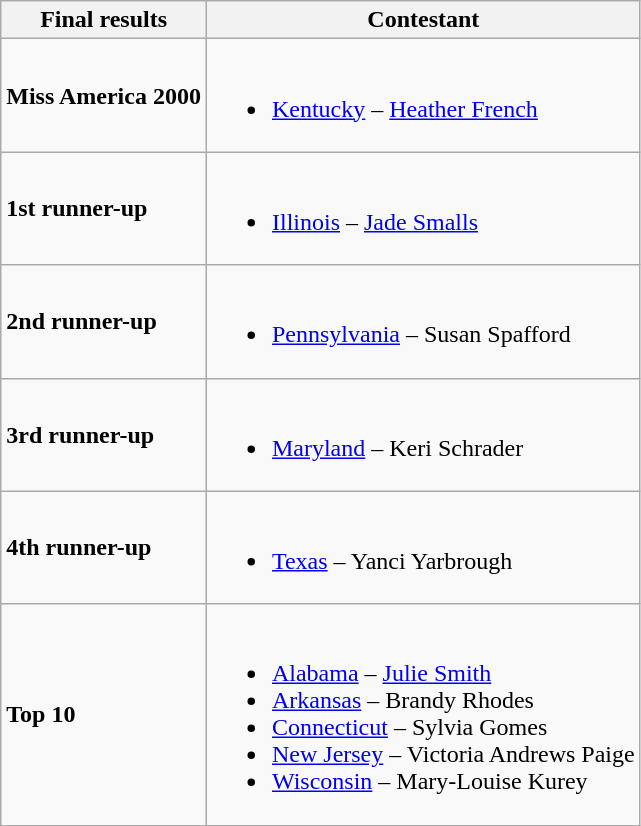<table class="wikitable">
<tr>
<th>Final results</th>
<th>Contestant</th>
</tr>
<tr>
<td><strong>Miss America 2000</strong></td>
<td><br><ul><li> <a href='#'>Kentucky</a> – <a href='#'>Heather French</a></li></ul></td>
</tr>
<tr>
<td><strong>1st runner-up</strong></td>
<td><br><ul><li> <a href='#'>Illinois</a> – <a href='#'>Jade Smalls</a></li></ul></td>
</tr>
<tr>
<td><strong>2nd runner-up</strong></td>
<td><br><ul><li> <a href='#'>Pennsylvania</a> – Susan Spafford</li></ul></td>
</tr>
<tr>
<td><strong>3rd runner-up</strong></td>
<td><br><ul><li> <a href='#'>Maryland</a> – Keri Schrader</li></ul></td>
</tr>
<tr>
<td><strong>4th runner-up</strong></td>
<td><br><ul><li> <a href='#'>Texas</a> – Yanci Yarbrough</li></ul></td>
</tr>
<tr>
<td><strong>Top 10</strong></td>
<td><br><ul><li> <a href='#'>Alabama</a> – <a href='#'>Julie Smith</a></li><li> <a href='#'>Arkansas</a> – Brandy Rhodes</li><li> <a href='#'>Connecticut</a> – Sylvia Gomes</li><li> <a href='#'>New Jersey</a> – Victoria Andrews Paige</li><li> <a href='#'>Wisconsin</a> – Mary-Louise Kurey</li></ul></td>
</tr>
</table>
